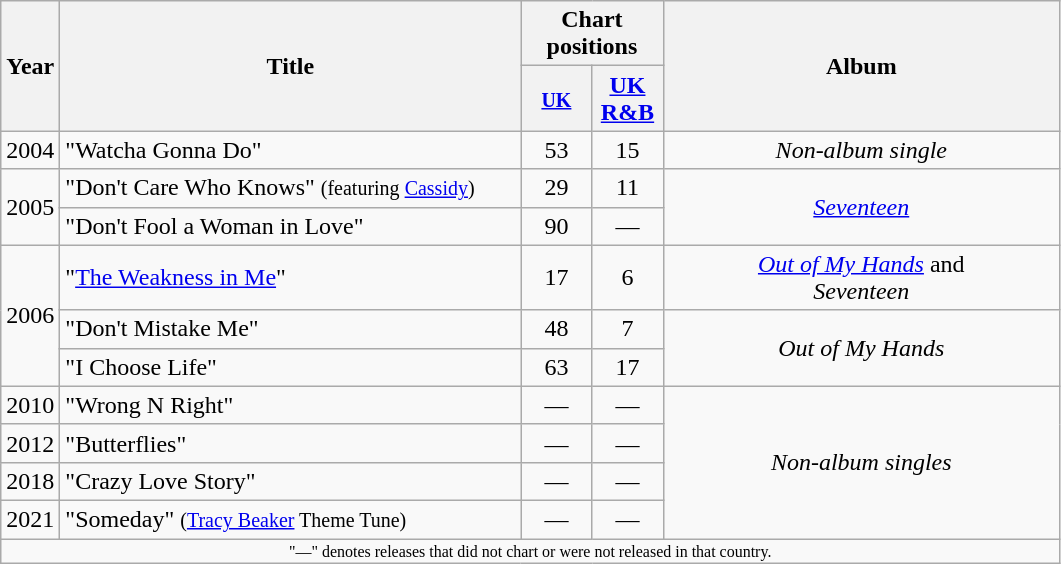<table class="wikitable" style="text-align:center;">
<tr>
<th width="28" rowspan="2"><strong>Year</strong></th>
<th width="300" rowspan="2"><strong>Title</strong></th>
<th colspan="2"><strong>Chart positions</strong></th>
<th width="257" rowspan="2"><strong>Album</strong></th>
</tr>
<tr>
<th width="40"><small><a href='#'>UK</a></small><br></th>
<th width="40"><a href='#'>UK R&B</a><br></th>
</tr>
<tr>
<td align="left" rowspan="1">2004</td>
<td align="left">"Watcha Gonna Do"</td>
<td>53</td>
<td>15</td>
<td align="center"><em>Non-album single</em></td>
</tr>
<tr>
<td align="left" rowspan="2">2005</td>
<td align="left">"Don't Care Who Knows" <small>(featuring <a href='#'>Cassidy</a>)</small></td>
<td>29</td>
<td>11</td>
<td align="center" rowspan="2"><em><a href='#'>Seventeen</a></em></td>
</tr>
<tr>
<td align="left">"Don't Fool a Woman in Love"</td>
<td>90</td>
<td>—</td>
</tr>
<tr>
<td align="left" rowspan="3">2006</td>
<td align="left">"<a href='#'>The Weakness in Me</a>"</td>
<td>17</td>
<td>6</td>
<td align="center"><em><a href='#'>Out of My Hands</a></em> and<br> <em>Seventeen</em></td>
</tr>
<tr>
<td align="left">"Don't Mistake Me"</td>
<td>48</td>
<td>7</td>
<td align="center" rowspan="2"><em>Out of My Hands</em></td>
</tr>
<tr>
<td align="left">"I Choose Life"</td>
<td>63</td>
<td>17</td>
</tr>
<tr>
<td align="left">2010</td>
<td align="left">"Wrong N Right"</td>
<td>—</td>
<td>—</td>
<td align="center" rowspan="4"><em>Non-album singles</em></td>
</tr>
<tr>
<td align="left">2012</td>
<td align="left">"Butterflies"</td>
<td>—</td>
<td>—</td>
</tr>
<tr>
<td align="left">2018</td>
<td align="left">"Crazy Love Story"</td>
<td>—</td>
<td>—</td>
</tr>
<tr>
<td align="left">2021</td>
<td align="left">"Someday" <small>(<a href='#'>Tracy Beaker</a> Theme Tune)</small></td>
<td>—</td>
<td>—</td>
</tr>
<tr>
<td align="center" colspan="16" style="font-size: 8pt">"—" denotes releases that did not chart or were not released in that country.</td>
</tr>
</table>
